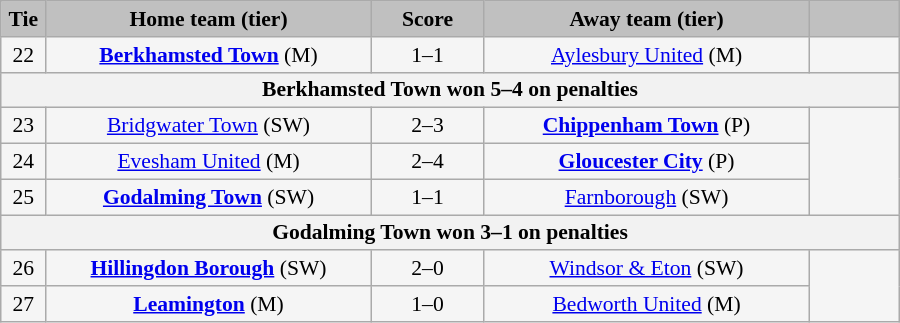<table class="wikitable" style="width: 600px; background:WhiteSmoke; text-align:center; font-size:90%">
<tr>
<td scope="col" style="width:  5.00%; background:silver;"><strong>Tie</strong></td>
<td scope="col" style="width: 36.25%; background:silver;"><strong>Home team (tier)</strong></td>
<td scope="col" style="width: 12.50%; background:silver;"><strong>Score</strong></td>
<td scope="col" style="width: 36.25%; background:silver;"><strong>Away team (tier)</strong></td>
<td scope="col" style="width: 10.00%; background:silver;"><strong></strong></td>
</tr>
<tr>
<td>22</td>
<td><strong><a href='#'>Berkhamsted Town</a></strong> (M)</td>
<td>1–1</td>
<td><a href='#'>Aylesbury United</a> (M)</td>
</tr>
<tr>
<th colspan="5">Berkhamsted Town won 5–4 on penalties</th>
</tr>
<tr>
<td>23</td>
<td><a href='#'>Bridgwater Town</a> (SW)</td>
<td>2–3</td>
<td><strong><a href='#'>Chippenham Town</a></strong> (P)</td>
</tr>
<tr>
<td>24</td>
<td><a href='#'>Evesham United</a> (M)</td>
<td>2–4</td>
<td><strong><a href='#'>Gloucester City</a></strong> (P)</td>
</tr>
<tr>
<td>25</td>
<td><strong><a href='#'>Godalming Town</a></strong> (SW)</td>
<td>1–1</td>
<td><a href='#'>Farnborough</a> (SW)</td>
</tr>
<tr>
<th colspan="5">Godalming Town won 3–1 on penalties</th>
</tr>
<tr>
<td>26</td>
<td><strong><a href='#'>Hillingdon Borough</a></strong> (SW)</td>
<td>2–0</td>
<td><a href='#'>Windsor & Eton</a> (SW)</td>
</tr>
<tr>
<td>27</td>
<td><strong><a href='#'>Leamington</a></strong> (M)</td>
<td>1–0</td>
<td><a href='#'>Bedworth United</a> (M)</td>
</tr>
</table>
